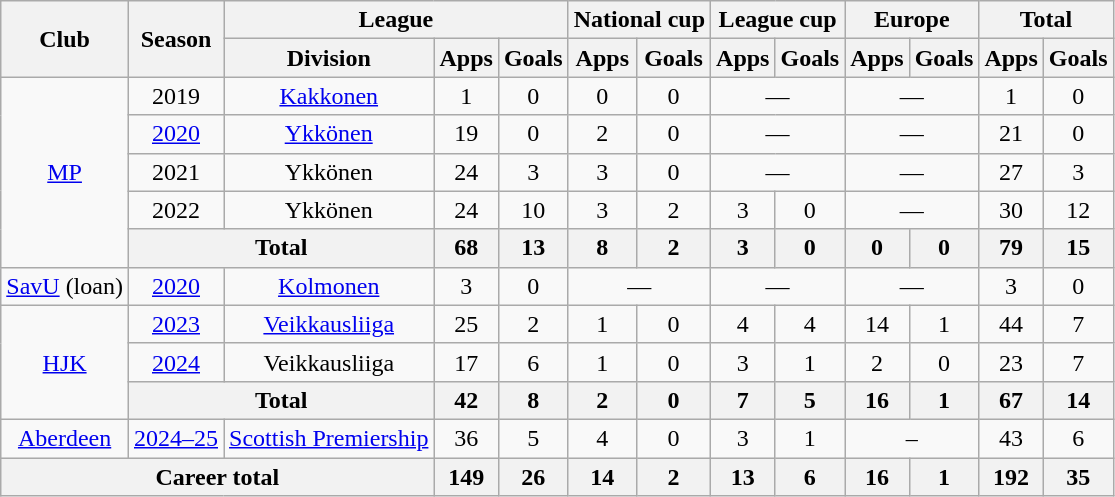<table class="wikitable" style="text-align:center">
<tr>
<th rowspan="2">Club</th>
<th rowspan="2">Season</th>
<th colspan="3">League</th>
<th colspan="2">National cup</th>
<th colspan="2">League cup</th>
<th colspan="2">Europe</th>
<th colspan="2">Total</th>
</tr>
<tr>
<th>Division</th>
<th>Apps</th>
<th>Goals</th>
<th>Apps</th>
<th>Goals</th>
<th>Apps</th>
<th>Goals</th>
<th>Apps</th>
<th>Goals</th>
<th>Apps</th>
<th>Goals</th>
</tr>
<tr>
<td rowspan="5"><a href='#'>MP</a></td>
<td>2019</td>
<td><a href='#'>Kakkonen</a></td>
<td>1</td>
<td>0</td>
<td>0</td>
<td>0</td>
<td colspan="2">—</td>
<td colspan="2">—</td>
<td>1</td>
<td>0</td>
</tr>
<tr>
<td><a href='#'>2020</a></td>
<td><a href='#'>Ykkönen</a></td>
<td>19</td>
<td>0</td>
<td>2</td>
<td>0</td>
<td colspan="2">—</td>
<td colspan="2">—</td>
<td>21</td>
<td>0</td>
</tr>
<tr>
<td>2021</td>
<td>Ykkönen</td>
<td>24</td>
<td>3</td>
<td>3</td>
<td>0</td>
<td colspan="2">—</td>
<td colspan="2">—</td>
<td>27</td>
<td>3</td>
</tr>
<tr>
<td>2022</td>
<td>Ykkönen</td>
<td>24</td>
<td>10</td>
<td>3</td>
<td>2</td>
<td>3</td>
<td>0</td>
<td colspan="2">—</td>
<td>30</td>
<td>12</td>
</tr>
<tr>
<th colspan="2">Total</th>
<th>68</th>
<th>13</th>
<th>8</th>
<th>2</th>
<th>3</th>
<th>0</th>
<th>0</th>
<th>0</th>
<th>79</th>
<th>15</th>
</tr>
<tr>
<td><a href='#'>SavU</a> (loan)</td>
<td><a href='#'>2020</a></td>
<td><a href='#'>Kolmonen</a></td>
<td>3</td>
<td>0</td>
<td colspan="2">—</td>
<td colspan="2">—</td>
<td colspan="2">—</td>
<td>3</td>
<td>0</td>
</tr>
<tr>
<td rowspan="3"><a href='#'>HJK</a></td>
<td><a href='#'>2023</a></td>
<td><a href='#'>Veikkausliiga</a></td>
<td>25</td>
<td>2</td>
<td>1</td>
<td>0</td>
<td>4</td>
<td>4</td>
<td>14</td>
<td>1</td>
<td>44</td>
<td>7</td>
</tr>
<tr>
<td><a href='#'>2024</a></td>
<td>Veikkausliiga</td>
<td>17</td>
<td>6</td>
<td>1</td>
<td>0</td>
<td>3</td>
<td>1</td>
<td>2</td>
<td>0</td>
<td>23</td>
<td>7</td>
</tr>
<tr>
<th colspan="2">Total</th>
<th>42</th>
<th>8</th>
<th>2</th>
<th>0</th>
<th>7</th>
<th>5</th>
<th>16</th>
<th>1</th>
<th>67</th>
<th>14</th>
</tr>
<tr>
<td><a href='#'>Aberdeen</a></td>
<td><a href='#'>2024–25</a></td>
<td><a href='#'>Scottish Premiership</a></td>
<td>36</td>
<td>5</td>
<td>4</td>
<td>0</td>
<td>3</td>
<td>1</td>
<td colspan=2>–</td>
<td>43</td>
<td>6</td>
</tr>
<tr>
<th colspan="3">Career total</th>
<th>149</th>
<th>26</th>
<th>14</th>
<th>2</th>
<th>13</th>
<th>6</th>
<th>16</th>
<th>1</th>
<th>192</th>
<th>35</th>
</tr>
</table>
